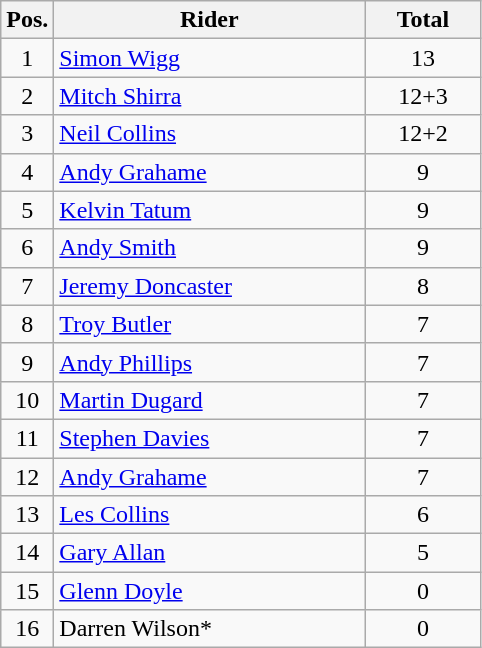<table class=wikitable>
<tr>
<th width=25px>Pos.</th>
<th width=200px>Rider</th>
<th width=70px>Total</th>
</tr>
<tr align=center >
<td>1</td>
<td align=left> <a href='#'>Simon Wigg</a></td>
<td>13</td>
</tr>
<tr align=center >
<td>2</td>
<td align=left> <a href='#'>Mitch Shirra</a></td>
<td>12+3</td>
</tr>
<tr align=center >
<td>3</td>
<td align=left> <a href='#'>Neil Collins</a></td>
<td>12+2</td>
</tr>
<tr align=center >
<td>4</td>
<td align=left> <a href='#'>Andy Grahame</a></td>
<td>9</td>
</tr>
<tr align=center >
<td>5</td>
<td align=left> <a href='#'>Kelvin Tatum</a></td>
<td>9</td>
</tr>
<tr align=center >
<td>6</td>
<td align=left> <a href='#'>Andy Smith</a></td>
<td>9</td>
</tr>
<tr align=center >
<td>7</td>
<td align=left> <a href='#'>Jeremy Doncaster</a></td>
<td>8</td>
</tr>
<tr align=center >
<td>8</td>
<td align=left> <a href='#'>Troy Butler</a></td>
<td>7</td>
</tr>
<tr align=center >
<td>9</td>
<td align=left> <a href='#'>Andy Phillips</a></td>
<td>7</td>
</tr>
<tr align=center >
<td>10</td>
<td align=left> <a href='#'>Martin Dugard</a></td>
<td>7</td>
</tr>
<tr align=center >
<td>11</td>
<td align=left> <a href='#'>Stephen Davies</a></td>
<td>7</td>
</tr>
<tr align=center >
<td>12</td>
<td align=left> <a href='#'>Andy Grahame</a></td>
<td>7</td>
</tr>
<tr align=center >
<td>13</td>
<td align=left> <a href='#'>Les Collins</a></td>
<td>6</td>
</tr>
<tr align=center>
<td>14</td>
<td align=left> <a href='#'>Gary Allan</a></td>
<td>5</td>
</tr>
<tr align=center>
<td>15</td>
<td align=left> <a href='#'>Glenn Doyle</a></td>
<td>0</td>
</tr>
<tr align=center>
<td>16</td>
<td align=left> Darren Wilson*</td>
<td>0</td>
</tr>
</table>
